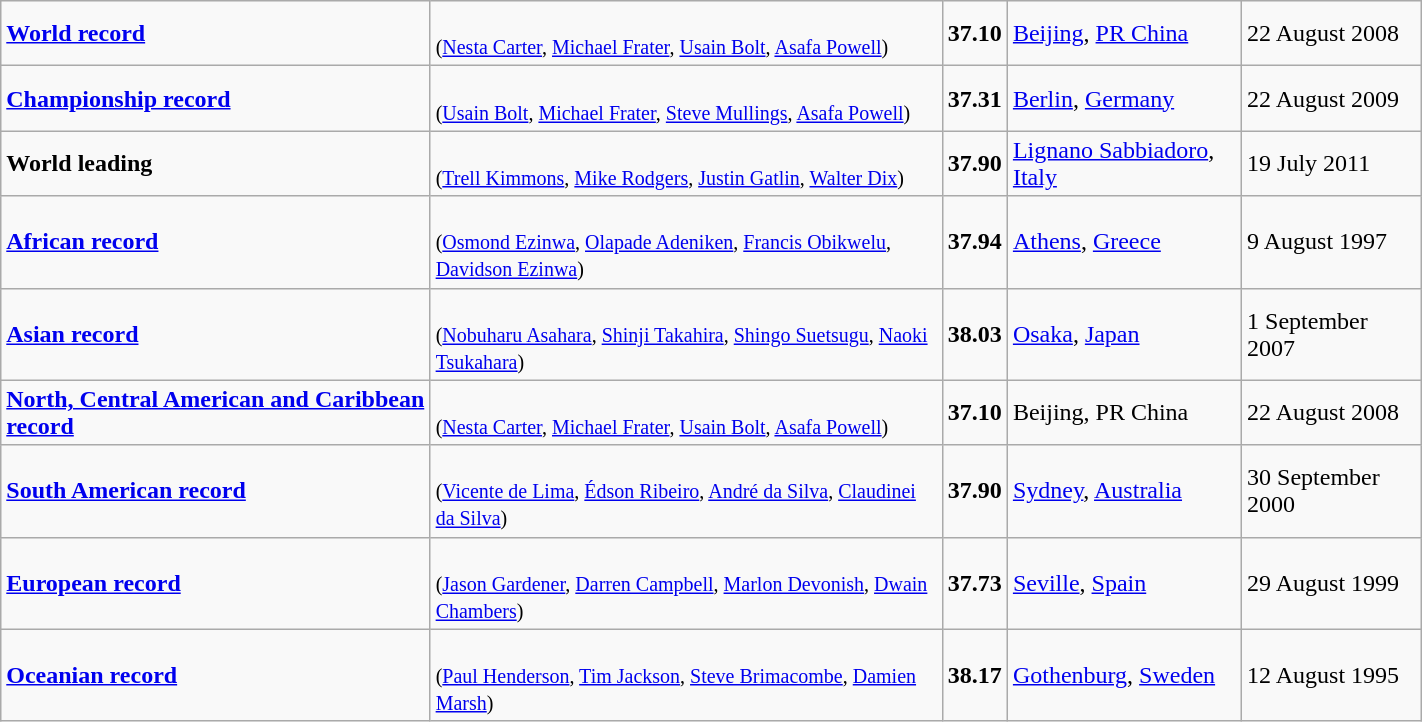<table class="wikitable" width=75%>
<tr>
<td><strong><a href='#'>World record</a></strong></td>
<td><br><small>(<a href='#'>Nesta Carter</a>, <a href='#'>Michael Frater</a>, <a href='#'>Usain Bolt</a>, <a href='#'>Asafa Powell</a>)</small></td>
<td><strong>37.10</strong></td>
<td><a href='#'>Beijing</a>, <a href='#'>PR China</a></td>
<td>22 August 2008</td>
</tr>
<tr>
<td><strong><a href='#'>Championship record</a></strong></td>
<td><br><small>(<a href='#'>Usain Bolt</a>, <a href='#'>Michael Frater</a>, <a href='#'>Steve Mullings</a>, <a href='#'>Asafa Powell</a>)</small></td>
<td><strong>37.31</strong></td>
<td><a href='#'>Berlin</a>, <a href='#'>Germany</a></td>
<td>22 August 2009</td>
</tr>
<tr>
<td><strong>World leading</strong></td>
<td><br><small>(<a href='#'>Trell Kimmons</a>, <a href='#'>Mike Rodgers</a>, <a href='#'>Justin Gatlin</a>, <a href='#'>Walter Dix</a>)</small></td>
<td><strong>37.90</strong></td>
<td><a href='#'>Lignano Sabbiadoro</a>, <a href='#'>Italy</a></td>
<td>19 July 2011</td>
</tr>
<tr>
<td><strong><a href='#'>African record</a></strong></td>
<td><br><small>(<a href='#'>Osmond Ezinwa</a>, <a href='#'>Olapade Adeniken</a>, <a href='#'>Francis Obikwelu</a>, <a href='#'>Davidson Ezinwa</a>)</small></td>
<td><strong>37.94</strong></td>
<td><a href='#'>Athens</a>, <a href='#'>Greece</a></td>
<td>9 August 1997</td>
</tr>
<tr>
<td><strong><a href='#'>Asian record</a></strong></td>
<td><br><small>(<a href='#'>Nobuharu Asahara</a>, <a href='#'>Shinji Takahira</a>, <a href='#'>Shingo Suetsugu</a>, <a href='#'>Naoki Tsukahara</a>)</small></td>
<td><strong>38.03</strong></td>
<td><a href='#'>Osaka</a>, <a href='#'>Japan</a></td>
<td>1 September 2007</td>
</tr>
<tr>
<td><strong><a href='#'>North, Central American and Caribbean record</a></strong></td>
<td><br><small>(<a href='#'>Nesta Carter</a>, <a href='#'>Michael Frater</a>, <a href='#'>Usain Bolt</a>, <a href='#'>Asafa Powell</a>)</small></td>
<td><strong>37.10</strong></td>
<td>Beijing, PR China</td>
<td>22 August 2008</td>
</tr>
<tr>
<td><strong><a href='#'>South American record</a></strong></td>
<td> <br><small>(<a href='#'>Vicente de Lima</a>, <a href='#'>Édson Ribeiro</a>, <a href='#'>André da Silva</a>, <a href='#'>Claudinei da Silva</a>)</small></td>
<td><strong>37.90</strong></td>
<td><a href='#'>Sydney</a>, <a href='#'>Australia</a></td>
<td>30 September 2000</td>
</tr>
<tr>
<td><strong><a href='#'>European record</a></strong></td>
<td> <br><small>(<a href='#'>Jason Gardener</a>, <a href='#'>Darren Campbell</a>, <a href='#'>Marlon Devonish</a>, <a href='#'>Dwain Chambers</a>)</small></td>
<td><strong>37.73</strong></td>
<td><a href='#'>Seville</a>, <a href='#'>Spain</a></td>
<td>29 August 1999</td>
</tr>
<tr>
<td><strong><a href='#'>Oceanian record</a></strong></td>
<td><br><small>(<a href='#'>Paul Henderson</a>, <a href='#'>Tim Jackson</a>, <a href='#'>Steve Brimacombe</a>, <a href='#'>Damien Marsh</a>)</small></td>
<td><strong>38.17</strong></td>
<td><a href='#'>Gothenburg</a>, <a href='#'>Sweden</a></td>
<td>12 August 1995</td>
</tr>
</table>
